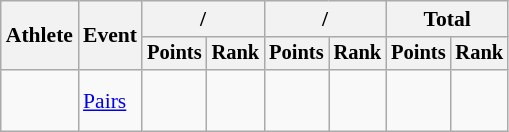<table class="wikitable" style="font-size:90%; text-align:center">
<tr>
<th rowspan=2>Athlete</th>
<th rowspan=2>Event</th>
<th colspan=2>/</th>
<th colspan=2>/</th>
<th colspan=2>Total</th>
</tr>
<tr style="font-size:95%">
<th>Points</th>
<th>Rank</th>
<th>Points</th>
<th>Rank</th>
<th>Points</th>
<th>Rank</th>
</tr>
<tr>
<td align=left> <br> </td>
<td align=left><a href='#'>Pairs</a></td>
<td></td>
<td></td>
<td></td>
<td></td>
<td></td>
<td></td>
</tr>
</table>
